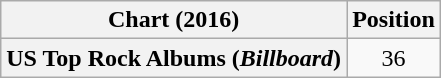<table class="wikitable plainrowheaders" style="text-align:center">
<tr>
<th scope="col">Chart (2016)</th>
<th scope="col">Position</th>
</tr>
<tr>
<th scope="row">US Top Rock Albums (<em>Billboard</em>)</th>
<td>36</td>
</tr>
</table>
